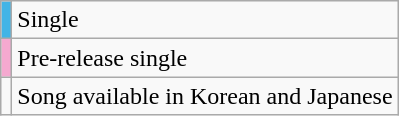<table class="wikitable" style="font-size:100%;">
<tr>
<td style="background-color:#42B4E6"></td>
<td>Single</td>
</tr>
<tr>
<td style="background-color:#F5A9D0"></td>
<td>Pre-release single</td>
</tr>
<tr>
<td></td>
<td>Song available in Korean and Japanese</td>
</tr>
</table>
